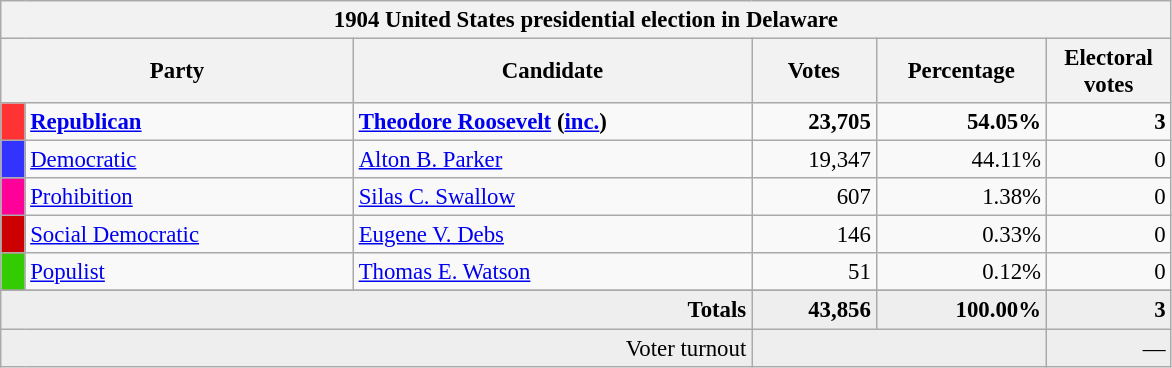<table class="wikitable" style="font-size: 95%;">
<tr>
<th colspan="6">1904 United States presidential election in Delaware</th>
</tr>
<tr>
<th colspan="2" style="width: 15em">Party</th>
<th style="width: 17em">Candidate</th>
<th style="width: 5em">Votes</th>
<th style="width: 7em">Percentage</th>
<th style="width: 5em">Electoral votes</th>
</tr>
<tr>
<th style="background-color:#FF3333; width: 3px"></th>
<td style="width: 130px"><strong><a href='#'>Republican</a></strong></td>
<td><strong><a href='#'>Theodore Roosevelt</a> (<a href='#'>inc.</a>)</strong></td>
<td align="right"><strong>23,705</strong></td>
<td align="right"><strong>54.05%</strong></td>
<td align="right"><strong>3</strong></td>
</tr>
<tr>
<th style="background-color:#3333FF; width: 3px"></th>
<td style="width: 130px"><a href='#'>Democratic</a></td>
<td><a href='#'>Alton B. Parker</a></td>
<td align="right">19,347</td>
<td align="right">44.11%</td>
<td align="right">0</td>
</tr>
<tr>
<th style="background-color:#f09; width: 3px"></th>
<td style="width: 130px"><a href='#'>Prohibition</a></td>
<td><a href='#'>Silas C. Swallow</a></td>
<td align="right">607</td>
<td align="right">1.38%</td>
<td align="right">0</td>
</tr>
<tr>
<th style="background-color:#c00; width: 3px"></th>
<td style="width: 130px"><a href='#'>Social Democratic</a></td>
<td><a href='#'>Eugene V. Debs</a></td>
<td align="right">146</td>
<td align="right">0.33%</td>
<td align="right">0</td>
</tr>
<tr>
<th style="background-color:#3c0; width: 3px"></th>
<td style="width: 130px"><a href='#'>Populist</a></td>
<td><a href='#'>Thomas E. Watson</a></td>
<td align="right">51</td>
<td align="right">0.12%</td>
<td align="right">0</td>
</tr>
<tr>
</tr>
<tr bgcolor="#EEEEEE">
<td colspan="3" align="right"><strong>Totals</strong></td>
<td align="right"><strong>43,856</strong></td>
<td align="right"><strong>100.00%</strong></td>
<td align="right"><strong>3</strong></td>
</tr>
<tr bgcolor="#EEEEEE">
<td colspan="3" align="right">Voter turnout</td>
<td colspan="2" align="right"></td>
<td align="right">—</td>
</tr>
</table>
